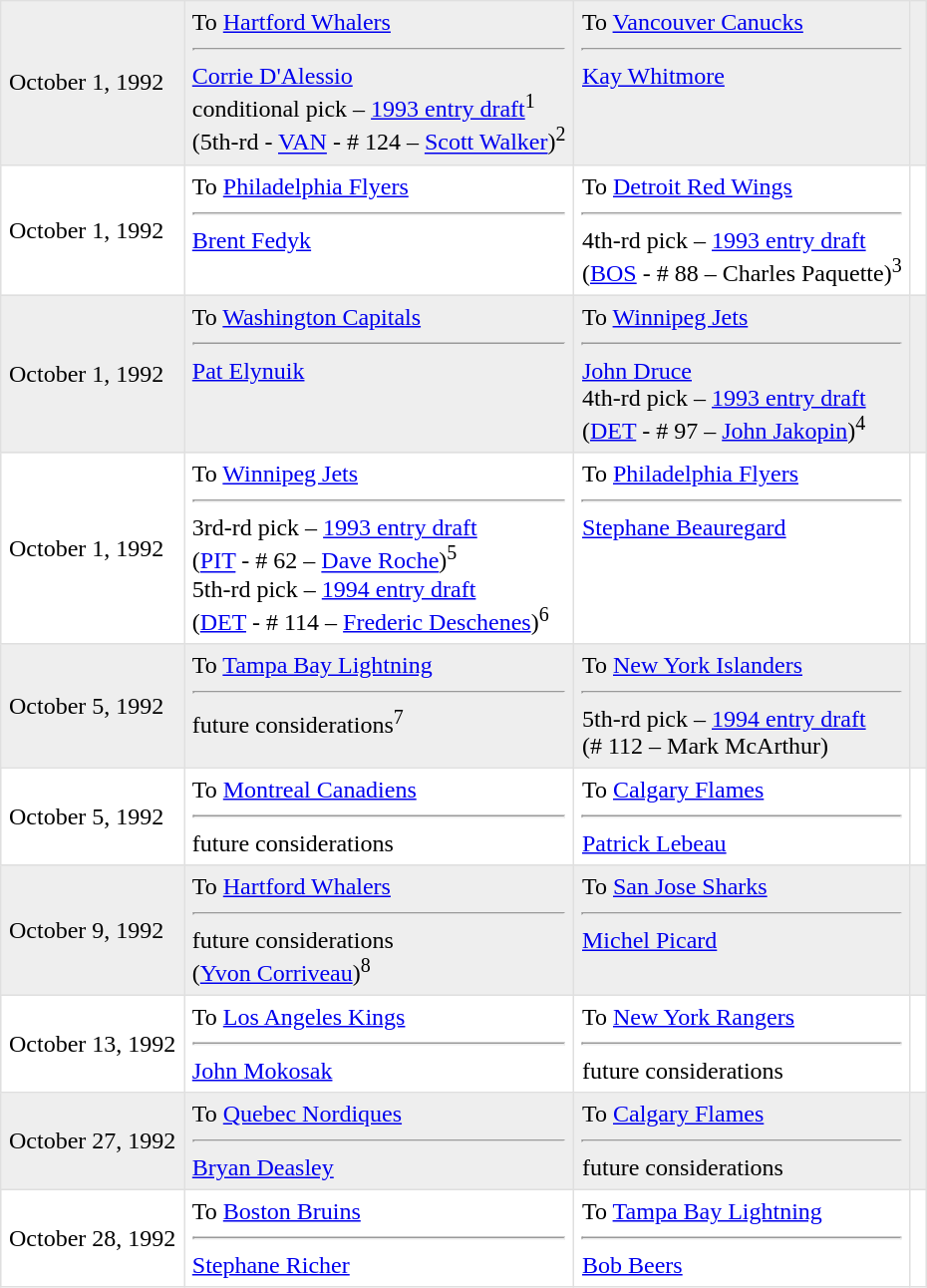<table border=1 style="border-collapse:collapse" bordercolor="#DFDFDF"  cellpadding="5">
<tr bgcolor="#eeeeee">
<td>October 1, 1992</td>
<td valign="top">To <a href='#'>Hartford Whalers</a><hr><a href='#'>Corrie D'Alessio</a><br>conditional pick – <a href='#'>1993 entry draft</a><sup>1</sup><br>(5th-rd - <a href='#'>VAN</a> - # 124 – <a href='#'>Scott Walker</a>)<sup>2</sup></td>
<td valign="top">To <a href='#'>Vancouver Canucks</a><hr><a href='#'>Kay Whitmore</a></td>
<td></td>
</tr>
<tr>
<td>October 1, 1992</td>
<td valign="top">To <a href='#'>Philadelphia Flyers</a><hr><a href='#'>Brent Fedyk</a></td>
<td valign="top">To <a href='#'>Detroit Red Wings</a><hr>4th-rd pick – <a href='#'>1993 entry draft</a><br>(<a href='#'>BOS</a> - # 88 – Charles Paquette)<sup>3</sup></td>
<td></td>
</tr>
<tr bgcolor="#eeeeee">
<td>October 1, 1992</td>
<td valign="top">To <a href='#'>Washington Capitals</a><hr><a href='#'>Pat Elynuik</a></td>
<td valign="top">To <a href='#'>Winnipeg Jets</a><hr><a href='#'>John Druce</a><br>4th-rd pick – <a href='#'>1993 entry draft</a><br>(<a href='#'>DET</a> - # 97 – <a href='#'>John Jakopin</a>)<sup>4</sup></td>
<td></td>
</tr>
<tr>
<td>October 1, 1992</td>
<td valign="top">To <a href='#'>Winnipeg Jets</a><hr>3rd-rd pick – <a href='#'>1993 entry draft</a><br>(<a href='#'>PIT</a> - # 62 – <a href='#'>Dave Roche</a>)<sup>5</sup><br>5th-rd pick – <a href='#'>1994 entry draft</a><br>(<a href='#'>DET</a> - # 114 – <a href='#'>Frederic Deschenes</a>)<sup>6</sup></td>
<td valign="top">To <a href='#'>Philadelphia Flyers</a><hr><a href='#'>Stephane Beauregard</a></td>
<td></td>
</tr>
<tr bgcolor="#eeeeee">
<td>October 5, 1992</td>
<td valign="top">To <a href='#'>Tampa Bay Lightning</a><hr>future considerations<sup>7</sup></td>
<td valign="top">To <a href='#'>New York Islanders</a><hr>5th-rd pick – <a href='#'>1994 entry draft</a><br>(# 112 – Mark McArthur)</td>
<td></td>
</tr>
<tr>
<td>October 5, 1992</td>
<td valign="top">To <a href='#'>Montreal Canadiens</a><hr>future considerations</td>
<td valign="top">To <a href='#'>Calgary Flames</a><hr><a href='#'>Patrick Lebeau</a></td>
<td></td>
</tr>
<tr bgcolor="#eeeeee">
<td>October 9, 1992</td>
<td valign="top">To <a href='#'>Hartford Whalers</a><hr>future considerations<br>(<a href='#'>Yvon Corriveau</a>)<sup>8</sup></td>
<td valign="top">To <a href='#'>San Jose Sharks</a><hr><a href='#'>Michel Picard</a></td>
<td></td>
</tr>
<tr>
<td>October 13, 1992</td>
<td valign="top">To <a href='#'>Los Angeles Kings</a><hr><a href='#'>John Mokosak</a></td>
<td valign="top">To <a href='#'>New York Rangers</a><hr>future considerations</td>
<td></td>
</tr>
<tr bgcolor="#eeeeee">
<td>October 27, 1992</td>
<td valign="top">To <a href='#'>Quebec Nordiques</a><hr><a href='#'>Bryan Deasley</a></td>
<td valign="top">To <a href='#'>Calgary Flames</a><hr>future considerations</td>
<td></td>
</tr>
<tr>
<td>October 28, 1992</td>
<td valign="top">To <a href='#'>Boston Bruins</a><hr><a href='#'>Stephane Richer</a></td>
<td valign="top">To <a href='#'>Tampa Bay Lightning</a><hr><a href='#'>Bob Beers</a></td>
<td></td>
</tr>
</table>
